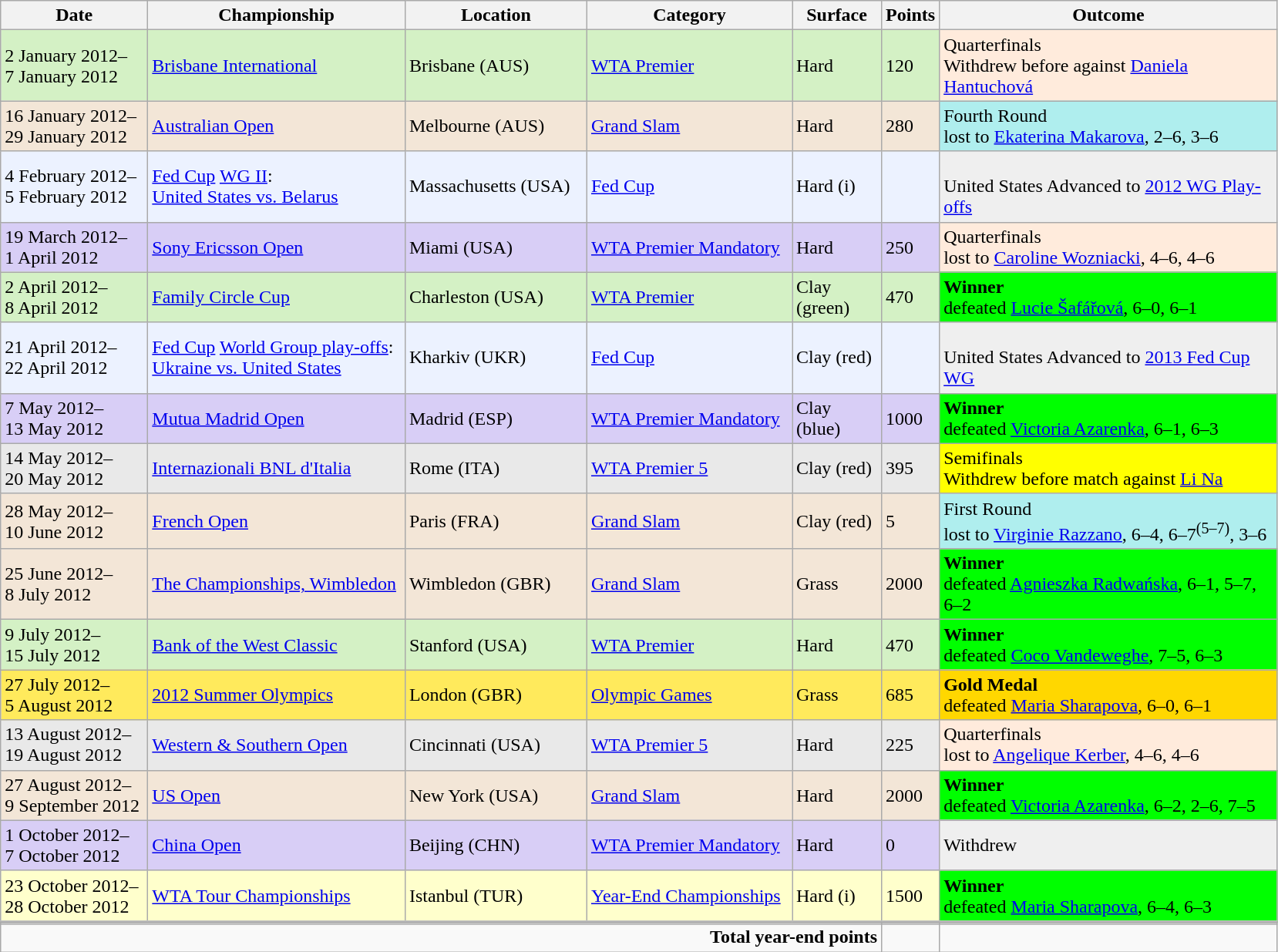<table class="wikitable">
<tr>
<th width=120>Date</th>
<th width=215>Championship</th>
<th width=150>Location</th>
<th width=170>Category</th>
<th width=70>Surface</th>
<th width=40>Points</th>
<th width=285>Outcome</th>
</tr>
<tr style="background:#d4f1c5;">
<td>2 January 2012–<br>7 January 2012</td>
<td><a href='#'>Brisbane International</a></td>
<td>Brisbane (AUS)</td>
<td><a href='#'>WTA Premier</a></td>
<td>Hard</td>
<td>120</td>
<td style="background:#ffebdc;">Quarterfinals <br>Withdrew before against <a href='#'>Daniela Hantuchová</a></td>
</tr>
<tr style="background:#f3e6d7;">
<td>16 January 2012–<br>29 January 2012</td>
<td><a href='#'>Australian Open</a></td>
<td>Melbourne (AUS)</td>
<td><a href='#'>Grand Slam</a></td>
<td>Hard</td>
<td>280</td>
<td style="background:#afeeee;">Fourth Round<br>lost to <a href='#'>Ekaterina Makarova</a>, 2–6, 3–6</td>
</tr>
<tr style="background:#ecf2ff;">
<td>4 February 2012–<br>5 February 2012</td>
<td><a href='#'>Fed Cup</a> <a href='#'>WG II</a>: <br><a href='#'>United States vs. Belarus</a></td>
<td>Massachusetts (USA)</td>
<td><a href='#'>Fed Cup</a></td>
<td>Hard (i)</td>
<td></td>
<td style="background:#efefef;"><br>United States Advanced to <a href='#'>2012 WG Play-offs</a></td>
</tr>
<tr style="background:#D8CEF6;">
<td>19 March 2012–<br>1 April 2012</td>
<td><a href='#'>Sony Ericsson Open</a></td>
<td>Miami (USA)</td>
<td><a href='#'>WTA Premier Mandatory</a></td>
<td>Hard</td>
<td>250</td>
<td style="background:#ffebdc;">Quarterfinals <br>lost to <a href='#'>Caroline Wozniacki</a>, 4–6, 4–6</td>
</tr>
<tr style="background:#d4f1c5;">
<td>2 April 2012–<br>8 April 2012</td>
<td><a href='#'>Family Circle Cup</a></td>
<td>Charleston (USA)</td>
<td><a href='#'>WTA Premier</a></td>
<td>Clay (green)</td>
<td>470</td>
<td style="background:lime;"><strong>Winner</strong> <br>defeated <a href='#'>Lucie Šafářová</a>, 6–0, 6–1</td>
</tr>
<tr style="background:#ecf2ff;">
<td>21 April 2012–<br>22 April 2012</td>
<td><a href='#'>Fed Cup</a> <a href='#'>World Group play-offs</a>: <br><a href='#'>Ukraine vs. United States</a></td>
<td>Kharkiv (UKR)</td>
<td><a href='#'>Fed Cup</a></td>
<td>Clay (red)</td>
<td></td>
<td style="background:#efefef;"><br>United States Advanced to <a href='#'>2013 Fed Cup WG</a></td>
</tr>
<tr style="background:#D8CEF6;">
<td>7 May 2012–<br>13 May 2012</td>
<td><a href='#'>Mutua Madrid Open</a></td>
<td>Madrid (ESP)</td>
<td><a href='#'>WTA Premier Mandatory</a></td>
<td>Clay (blue)</td>
<td>1000</td>
<td style="background:lime;"><strong>Winner</strong> <br>defeated <a href='#'>Victoria Azarenka</a>, 6–1, 6–3</td>
</tr>
<tr style="background:#e9e9e9;">
<td>14 May 2012–<br>20 May 2012</td>
<td><a href='#'>Internazionali BNL d'Italia</a></td>
<td>Rome (ITA)</td>
<td><a href='#'>WTA Premier 5</a></td>
<td>Clay (red)</td>
<td>395</td>
<td style="background:yellow;">Semifinals<br>Withdrew before match against <a href='#'>Li Na</a></td>
</tr>
<tr style="background:#f3e6d7;">
<td>28 May 2012–<br>10 June 2012</td>
<td><a href='#'>French Open</a></td>
<td>Paris (FRA)</td>
<td><a href='#'>Grand Slam</a></td>
<td>Clay (red)</td>
<td>5</td>
<td style="background:#afeeee;">First Round <br>lost to <a href='#'>Virginie Razzano</a>, 6–4, 6–7<sup>(5–7)</sup>, 3–6</td>
</tr>
<tr style="background:#f3e6d7;">
<td>25 June 2012–<br>8 July 2012</td>
<td><a href='#'>The Championships, Wimbledon</a></td>
<td>Wimbledon (GBR)</td>
<td><a href='#'>Grand Slam</a></td>
<td>Grass</td>
<td>2000</td>
<td style="background:lime;"><strong>Winner</strong> <br>defeated <a href='#'>Agnieszka Radwańska</a>, 6–1, 5–7, 6–2</td>
</tr>
<tr style="background:#d4f1c5;">
<td>9 July 2012–<br>15 July 2012</td>
<td><a href='#'>Bank of the West Classic</a></td>
<td>Stanford (USA)</td>
<td><a href='#'>WTA Premier</a></td>
<td>Hard</td>
<td>470</td>
<td style="background:lime;"><strong>Winner</strong> <br>defeated <a href='#'>Coco Vandeweghe</a>, 7–5, 6–3</td>
</tr>
<tr style="background:#ffea5c">
<td>27 July 2012–<br>5 August 2012</td>
<td><a href='#'>2012 Summer Olympics</a></td>
<td>London (GBR)</td>
<td><a href='#'>Olympic Games</a></td>
<td>Grass</td>
<td>685</td>
<td style="background:gold"><strong>Gold Medal</strong> <br>defeated <a href='#'>Maria Sharapova</a>, 6–0, 6–1</td>
</tr>
<tr style="background:#e9e9e9;">
<td>13 August 2012–<br>19 August 2012</td>
<td><a href='#'>Western & Southern Open</a></td>
<td>Cincinnati (USA)</td>
<td><a href='#'>WTA Premier 5</a></td>
<td>Hard</td>
<td>225</td>
<td style="background:#ffebdc;">Quarterfinals <br>lost to <a href='#'>Angelique Kerber</a>, 4–6, 4–6</td>
</tr>
<tr style="background:#f3e6d7;">
<td>27 August 2012–<br>9 September 2012</td>
<td><a href='#'>US Open</a></td>
<td>New York (USA)</td>
<td><a href='#'>Grand Slam</a></td>
<td>Hard</td>
<td>2000</td>
<td style="background:lime;"><strong>Winner</strong> <br>defeated <a href='#'>Victoria Azarenka</a>, 6–2, 2–6, 7–5</td>
</tr>
<tr style="background:#D8CEF6;">
<td>1 October 2012–<br>7 October 2012</td>
<td><a href='#'>China Open</a></td>
<td>Beijing (CHN)</td>
<td><a href='#'>WTA Premier Mandatory</a></td>
<td>Hard</td>
<td>0</td>
<td style="background:#efefef;">Withdrew</td>
</tr>
<tr style="background:#ffffcc;">
<td>23 October 2012–<br>28 October 2012</td>
<td><a href='#'>WTA Tour Championships</a></td>
<td>Istanbul (TUR)</td>
<td><a href='#'>Year-End Championships</a></td>
<td>Hard (i)</td>
<td>1500</td>
<td style="background:lime;"><strong>Winner</strong> <br>defeated <a href='#'>Maria Sharapova</a>, 6–4, 6–3</td>
</tr>
<tr style="border-top:4px solid silver;">
</tr>
<tr>
<td colspan=5 align=right><strong>Total year-end points</strong></td>
<td></td>
<td></td>
</tr>
</table>
